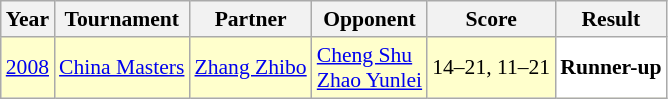<table class="sortable wikitable" style="font-size: 90%;">
<tr>
<th>Year</th>
<th>Tournament</th>
<th>Partner</th>
<th>Opponent</th>
<th>Score</th>
<th>Result</th>
</tr>
<tr style="background:#FFFFCC">
<td align="center"><a href='#'>2008</a></td>
<td align="left"><a href='#'>China Masters</a></td>
<td align="left"> <a href='#'>Zhang Zhibo</a></td>
<td align="left"> <a href='#'>Cheng Shu</a><br> <a href='#'>Zhao Yunlei</a></td>
<td align="left">14–21, 11–21</td>
<td style="text-align:left; background:white"> <strong>Runner-up</strong></td>
</tr>
</table>
